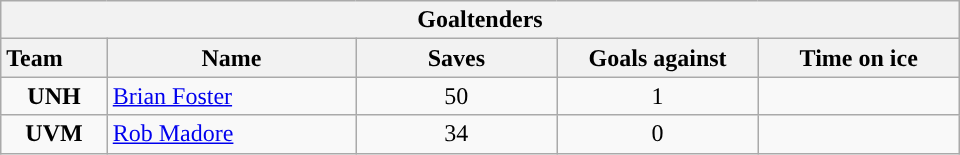<table class="wikitable" style="width:40em; text-align:right;">
<tr>
<th colspan=5>Goaltenders</th>
</tr>
<tr>
<th style="width:4em; text-align:left;">Team</th>
<th style="width:10em;">Name</th>
<th style="width:8em;">Saves</th>
<th style="width:8em;">Goals against</th>
<th style="width:8em;">Time on ice</th>
</tr>
<tr>
<td align=center><strong>UNH</strong></td>
<td style="text-align:left;"><a href='#'>Brian Foster</a></td>
<td align=center>50</td>
<td align=center>1</td>
<td align=center></td>
</tr>
<tr>
<td align=center><strong>UVM</strong></td>
<td style="text-align:left;"><a href='#'>Rob Madore</a></td>
<td align=center>34</td>
<td align=center>0</td>
<td align=center></td>
</tr>
</table>
